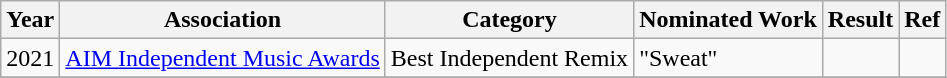<table class="wikitable">
<tr>
<th>Year</th>
<th>Association</th>
<th>Category</th>
<th>Nominated Work</th>
<th>Result</th>
<th>Ref</th>
</tr>
<tr>
<td>2021</td>
<td><a href='#'>AIM Independent Music Awards</a></td>
<td>Best Independent Remix</td>
<td>"Sweat" </td>
<td></td>
<td></td>
</tr>
<tr>
</tr>
</table>
